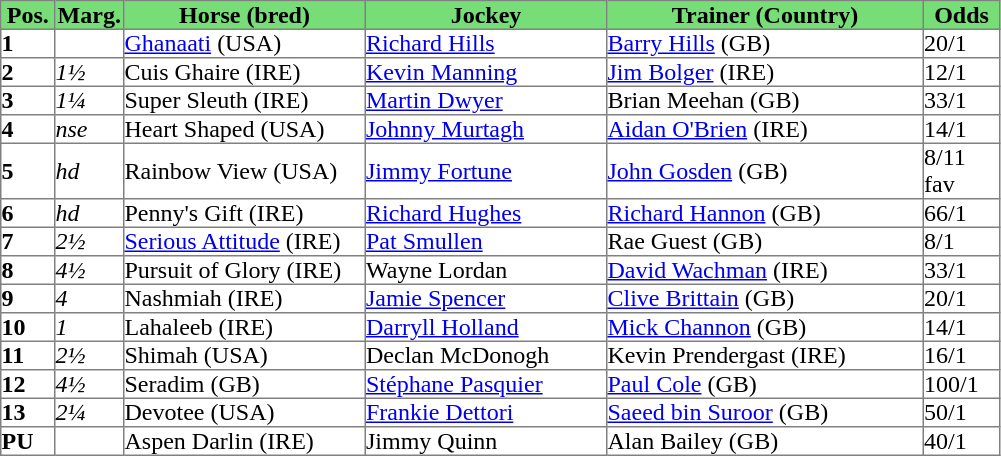<table class = "sortable" | border="1" cellpadding="0" style="border-collapse: collapse;">
<tr style="background:#7d7; text-align:center;">
<th style="width:35px;"><strong>Pos.</strong></th>
<th style="width:45px;"><strong>Marg.</strong></th>
<th style="width:160px;"><strong>Horse (bred)</strong></th>
<th style="width:160px;"><strong>Jockey</strong></th>
<th style="width:210px;"><strong>Trainer (Country)</strong></th>
<th style="width:50px;"><strong>Odds</strong></th>
</tr>
<tr>
<td><strong>1</strong></td>
<td></td>
<td><a href='#'>Ghanaati</a> (USA)</td>
<td><a href='#'>Richard Hills</a></td>
<td><a href='#'>Barry Hills</a> (GB)</td>
<td>20/1</td>
</tr>
<tr>
<td><strong>2</strong></td>
<td><em>1½</em></td>
<td>Cuis Ghaire (IRE)</td>
<td><a href='#'>Kevin Manning</a></td>
<td><a href='#'>Jim Bolger</a> (IRE)</td>
<td>12/1</td>
</tr>
<tr>
<td><strong>3</strong></td>
<td><em>1¼</em></td>
<td>Super Sleuth (IRE)</td>
<td><a href='#'>Martin Dwyer</a></td>
<td>Brian Meehan (GB)</td>
<td>33/1</td>
</tr>
<tr>
<td><strong>4</strong></td>
<td><em>nse</em></td>
<td>Heart Shaped (USA)</td>
<td><a href='#'>Johnny Murtagh</a></td>
<td><a href='#'>Aidan O'Brien</a> (IRE)</td>
<td>14/1</td>
</tr>
<tr>
<td><strong>5</strong></td>
<td><em>hd</em></td>
<td>Rainbow View (USA)</td>
<td><a href='#'>Jimmy Fortune</a></td>
<td><a href='#'>John Gosden</a> (GB)</td>
<td>8/11 fav</td>
</tr>
<tr>
<td><strong>6</strong></td>
<td><em>hd</em></td>
<td>Penny's Gift (IRE)</td>
<td><a href='#'>Richard Hughes</a></td>
<td><a href='#'>Richard Hannon</a> (GB)</td>
<td>66/1</td>
</tr>
<tr>
<td><strong>7</strong></td>
<td><em>2½</em></td>
<td><a href='#'>Serious Attitude</a> (IRE)</td>
<td><a href='#'>Pat Smullen</a></td>
<td>Rae Guest (GB)</td>
<td>8/1</td>
</tr>
<tr>
<td><strong>8</strong></td>
<td><em>4½</em></td>
<td>Pursuit of Glory (IRE)</td>
<td>Wayne Lordan</td>
<td><a href='#'>David Wachman</a> (IRE)</td>
<td>33/1</td>
</tr>
<tr>
<td><strong>9</strong></td>
<td><em>4</em></td>
<td>Nashmiah (IRE)</td>
<td><a href='#'>Jamie Spencer</a></td>
<td><a href='#'>Clive Brittain</a> (GB)</td>
<td>20/1</td>
</tr>
<tr>
<td><strong>10</strong></td>
<td><em>1</em></td>
<td>Lahaleeb (IRE)</td>
<td><a href='#'>Darryll Holland</a></td>
<td><a href='#'>Mick Channon</a> (GB)</td>
<td>14/1</td>
</tr>
<tr>
<td><strong>11</strong></td>
<td><em>2½</em></td>
<td>Shimah (USA)</td>
<td>Declan McDonogh</td>
<td>Kevin Prendergast (IRE)</td>
<td>16/1</td>
</tr>
<tr>
<td><strong>12</strong></td>
<td><em>4½</em></td>
<td>Seradim (GB)</td>
<td><a href='#'>Stéphane Pasquier</a></td>
<td><a href='#'>Paul Cole</a> (GB)</td>
<td>100/1</td>
</tr>
<tr>
<td><strong>13</strong></td>
<td><em>2¼</em></td>
<td>Devotee (USA)</td>
<td><a href='#'>Frankie Dettori</a></td>
<td><a href='#'>Saeed bin Suroor</a> (GB)</td>
<td>50/1</td>
</tr>
<tr>
<td><strong>PU</strong></td>
<td></td>
<td>Aspen Darlin (IRE)</td>
<td>Jimmy Quinn</td>
<td>Alan Bailey (GB)</td>
<td>40/1</td>
</tr>
</table>
